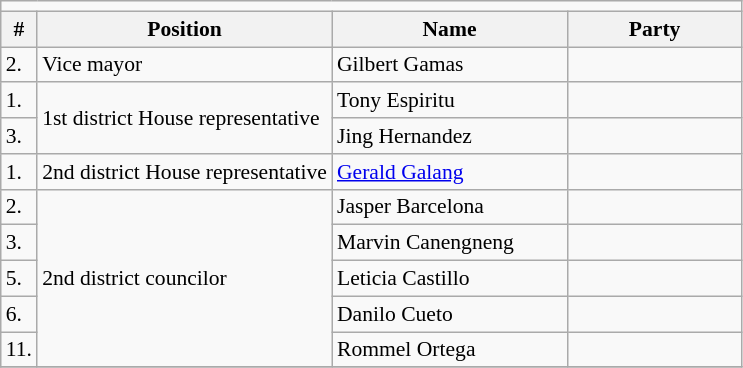<table class=wikitable style="font-size:90%">
<tr>
<td colspan=5 bgcolor=></td>
</tr>
<tr>
<th>#</th>
<th>Position</th>
<th width="150px">Name</th>
<th colspan=2 width=110px>Party</th>
</tr>
<tr>
<td>2.</td>
<td>Vice mayor</td>
<td>Gilbert Gamas</td>
<td></td>
</tr>
<tr>
<td>1.</td>
<td rowspan="2">1st district House representative</td>
<td>Tony Espiritu</td>
<td></td>
</tr>
<tr>
<td>3.</td>
<td>Jing Hernandez</td>
<td></td>
</tr>
<tr>
<td>1.</td>
<td>2nd district House representative</td>
<td><a href='#'>Gerald Galang</a></td>
<td></td>
</tr>
<tr>
<td>2.</td>
<td rowspan="5">2nd district councilor</td>
<td>Jasper Barcelona</td>
<td></td>
</tr>
<tr>
<td>3.</td>
<td>Marvin Canengneng</td>
<td></td>
</tr>
<tr>
<td>5.</td>
<td>Leticia Castillo</td>
<td></td>
</tr>
<tr>
<td>6.</td>
<td>Danilo Cueto</td>
<td></td>
</tr>
<tr>
<td>11.</td>
<td>Rommel Ortega</td>
<td></td>
</tr>
<tr>
</tr>
</table>
